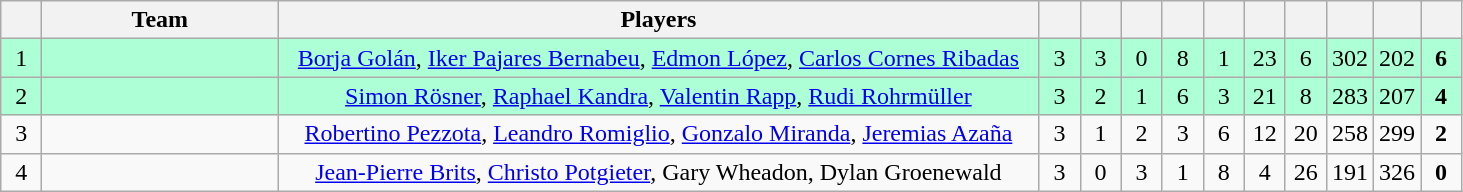<table class="wikitable" style="font-size: 100%">
<tr>
<th width=20></th>
<th width=150>Team</th>
<th width=500>Players</th>
<th width=20></th>
<th width=20></th>
<th width=20></th>
<th width=20></th>
<th width=20></th>
<th width=20></th>
<th width=20></th>
<th width=20></th>
<th width=20></th>
<th width=20></th>
</tr>
<tr align=center style="background: #ADFFD6;">
<td>1</td>
<td align="left"></td>
<td><a href='#'>Borja Golán</a>, <a href='#'>Iker Pajares Bernabeu</a>, <a href='#'>Edmon López</a>, <a href='#'>Carlos Cornes Ribadas</a></td>
<td>3</td>
<td>3</td>
<td>0</td>
<td>8</td>
<td>1</td>
<td>23</td>
<td>6</td>
<td>302</td>
<td>202</td>
<td><strong>6</strong></td>
</tr>
<tr align=center style="background: #ADFFD6;">
<td>2</td>
<td align="left"></td>
<td><a href='#'>Simon Rösner</a>, <a href='#'>Raphael Kandra</a>, <a href='#'>Valentin Rapp</a>, <a href='#'>Rudi Rohrmüller</a></td>
<td>3</td>
<td>2</td>
<td>1</td>
<td>6</td>
<td>3</td>
<td>21</td>
<td>8</td>
<td>283</td>
<td>207</td>
<td><strong>4</strong></td>
</tr>
<tr align=center>
<td>3</td>
<td align="left"></td>
<td><a href='#'>Robertino Pezzota</a>, <a href='#'>Leandro Romiglio</a>, <a href='#'>Gonzalo Miranda</a>, <a href='#'>Jeremias Azaña</a></td>
<td>3</td>
<td>1</td>
<td>2</td>
<td>3</td>
<td>6</td>
<td>12</td>
<td>20</td>
<td>258</td>
<td>299</td>
<td><strong>2</strong></td>
</tr>
<tr align=center>
<td>4</td>
<td align="left"></td>
<td><a href='#'>Jean-Pierre Brits</a>, <a href='#'>Christo Potgieter</a>, Gary Wheadon, Dylan Groenewald</td>
<td>3</td>
<td>0</td>
<td>3</td>
<td>1</td>
<td>8</td>
<td>4</td>
<td>26</td>
<td>191</td>
<td>326</td>
<td><strong>0</strong></td>
</tr>
</table>
